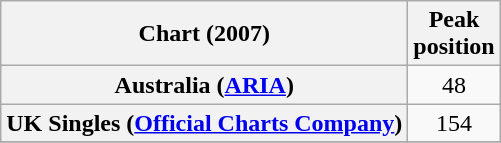<table class="wikitable sortable plainrowheaders" style="text-align:center;">
<tr>
<th scope="col">Chart (2007)</th>
<th scope="col">Peak<br>position</th>
</tr>
<tr>
<th scope="row">Australia (<a href='#'>ARIA</a>)</th>
<td align="center">48</td>
</tr>
<tr>
<th scope="row">UK Singles (<a href='#'>Official Charts Company</a>)</th>
<td align="center">154</td>
</tr>
<tr>
</tr>
</table>
